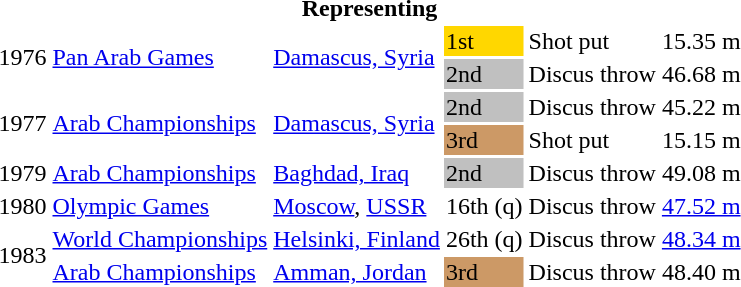<table>
<tr>
<th colspan="6">Representing </th>
</tr>
<tr>
<td rowspan=2>1976</td>
<td rowspan=2><a href='#'>Pan Arab Games</a></td>
<td rowspan=2><a href='#'>Damascus, Syria</a></td>
<td bgcolor=gold>1st</td>
<td>Shot put</td>
<td>15.35 m </td>
</tr>
<tr>
<td bgcolor=silver>2nd</td>
<td>Discus throw</td>
<td>46.68 m</td>
</tr>
<tr>
<td rowspan=2>1977</td>
<td rowspan=2><a href='#'>Arab Championships</a></td>
<td rowspan=2><a href='#'>Damascus, Syria</a></td>
<td bgcolor=silver>2nd</td>
<td>Discus throw</td>
<td>45.22 m</td>
</tr>
<tr>
<td bgcolor=cc9966>3rd</td>
<td>Shot put</td>
<td>15.15 m</td>
</tr>
<tr>
<td>1979</td>
<td><a href='#'>Arab Championships</a></td>
<td><a href='#'>Baghdad, Iraq</a></td>
<td bgcolor=silver>2nd</td>
<td>Discus throw</td>
<td>49.08 m</td>
</tr>
<tr>
<td>1980</td>
<td><a href='#'>Olympic Games</a></td>
<td><a href='#'>Moscow</a>, <a href='#'>USSR</a></td>
<td>16th (q)</td>
<td>Discus throw</td>
<td><a href='#'>47.52 m</a></td>
</tr>
<tr>
<td rowspan=2>1983</td>
<td><a href='#'>World Championships</a></td>
<td><a href='#'>Helsinki, Finland</a></td>
<td>26th (q)</td>
<td>Discus throw</td>
<td><a href='#'>48.34 m</a></td>
</tr>
<tr>
<td><a href='#'>Arab Championships</a></td>
<td><a href='#'>Amman, Jordan</a></td>
<td bgcolor=cc9966>3rd</td>
<td>Discus throw</td>
<td>48.40 m</td>
</tr>
<tr>
</tr>
</table>
